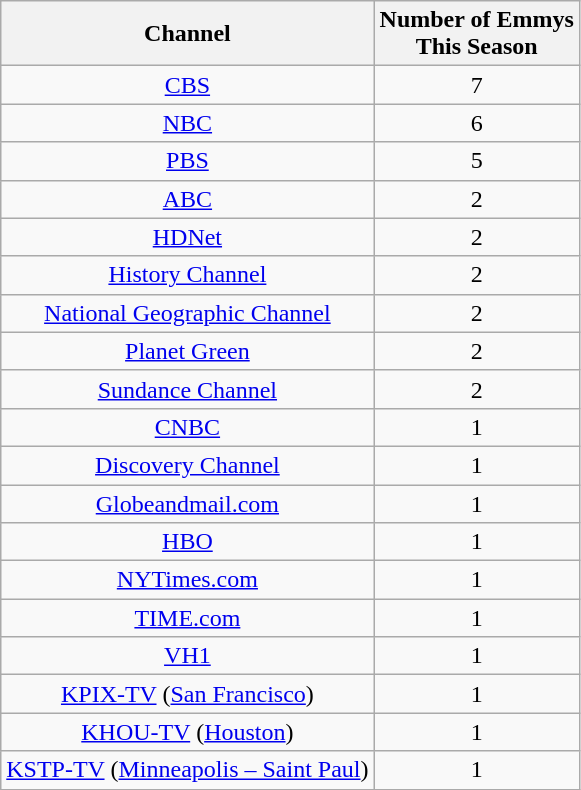<table class="sortable wikitable" style="text-align: center;">
<tr>
<th>Channel</th>
<th>Number of Emmys <br>This Season</th>
</tr>
<tr>
<td><a href='#'>CBS</a></td>
<td>7</td>
</tr>
<tr>
<td><a href='#'>NBC</a></td>
<td>6</td>
</tr>
<tr>
<td><a href='#'>PBS</a></td>
<td>5</td>
</tr>
<tr>
<td><a href='#'>ABC</a></td>
<td>2</td>
</tr>
<tr>
<td><a href='#'>HDNet</a></td>
<td>2</td>
</tr>
<tr>
<td><a href='#'>History Channel</a></td>
<td>2</td>
</tr>
<tr>
<td><a href='#'>National Geographic Channel</a></td>
<td>2</td>
</tr>
<tr>
<td><a href='#'>Planet Green</a></td>
<td>2</td>
</tr>
<tr>
<td><a href='#'>Sundance Channel</a></td>
<td>2</td>
</tr>
<tr>
<td><a href='#'>CNBC</a></td>
<td>1</td>
</tr>
<tr>
<td><a href='#'>Discovery Channel</a></td>
<td>1</td>
</tr>
<tr>
<td><a href='#'>Globeandmail.com</a></td>
<td>1</td>
</tr>
<tr>
<td><a href='#'>HBO</a></td>
<td>1</td>
</tr>
<tr>
<td><a href='#'>NYTimes.com</a></td>
<td>1</td>
</tr>
<tr>
<td><a href='#'>TIME.com</a></td>
<td>1</td>
</tr>
<tr>
<td><a href='#'>VH1</a></td>
<td>1</td>
</tr>
<tr>
<td><a href='#'>KPIX-TV</a> (<a href='#'>San Francisco</a>)</td>
<td>1</td>
</tr>
<tr>
<td><a href='#'>KHOU-TV</a> (<a href='#'>Houston</a>)</td>
<td>1</td>
</tr>
<tr>
<td><a href='#'>KSTP-TV</a> (<a href='#'>Minneapolis – Saint Paul</a>)</td>
<td>1</td>
</tr>
</table>
